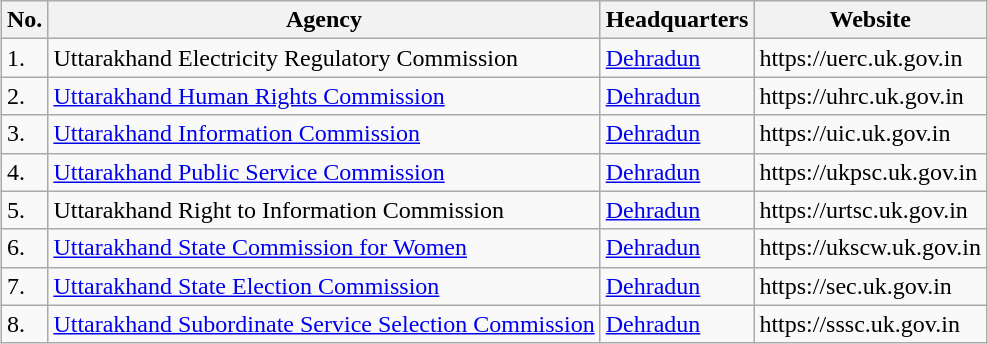<table class="sortable wikitable" style="margin: 1em auto 1em auto;">
<tr>
<th>No.</th>
<th>Agency</th>
<th>Headquarters</th>
<th>Website</th>
</tr>
<tr>
<td>1.</td>
<td>Uttarakhand Electricity Regulatory Commission</td>
<td><a href='#'>Dehradun</a></td>
<td>https://uerc.uk.gov.in</td>
</tr>
<tr>
<td>2.</td>
<td><a href='#'>Uttarakhand Human Rights Commission</a></td>
<td><a href='#'>Dehradun</a></td>
<td>https://uhrc.uk.gov.in</td>
</tr>
<tr>
<td>3.</td>
<td><a href='#'>Uttarakhand Information Commission</a></td>
<td><a href='#'>Dehradun</a></td>
<td>https://uic.uk.gov.in</td>
</tr>
<tr>
<td>4.</td>
<td><a href='#'>Uttarakhand Public Service Commission</a></td>
<td><a href='#'>Dehradun</a></td>
<td>https://ukpsc.uk.gov.in</td>
</tr>
<tr>
<td>5.</td>
<td>Uttarakhand Right to Information Commission</td>
<td><a href='#'>Dehradun</a></td>
<td>https://urtsc.uk.gov.in</td>
</tr>
<tr>
<td>6.</td>
<td><a href='#'>Uttarakhand State Commission for Women</a></td>
<td><a href='#'>Dehradun</a></td>
<td>https://ukscw.uk.gov.in</td>
</tr>
<tr>
<td>7.</td>
<td><a href='#'>Uttarakhand State Election Commission</a></td>
<td><a href='#'>Dehradun</a></td>
<td>https://sec.uk.gov.in</td>
</tr>
<tr>
<td>8.</td>
<td><a href='#'>Uttarakhand Subordinate Service Selection Commission</a></td>
<td><a href='#'>Dehradun</a></td>
<td>https://sssc.uk.gov.in</td>
</tr>
</table>
